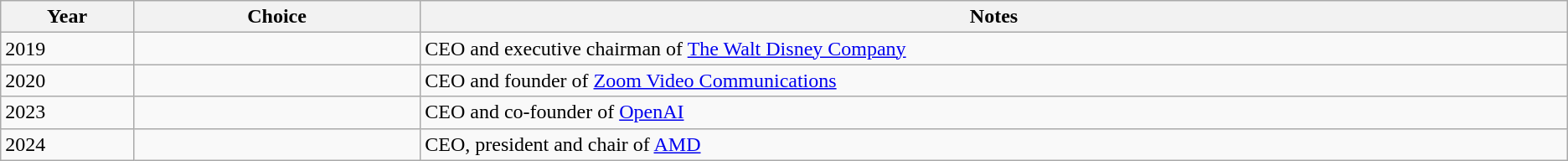<table class="wikitable unsortable plainrowheaders">
<tr>
<th scope="col" width="2%">Year</th>
<th scope="col" width="5%">Choice</th>
<th scope="col" width="20%">Notes</th>
</tr>
<tr>
<td>2019</td>
<td></td>
<td>CEO and executive chairman of <a href='#'>The Walt Disney Company</a></td>
</tr>
<tr>
<td>2020</td>
<td></td>
<td>CEO and founder of <a href='#'>Zoom Video Communications</a></td>
</tr>
<tr>
<td>2023</td>
<td></td>
<td>CEO and co-founder of <a href='#'>OpenAI</a></td>
</tr>
<tr>
<td>2024</td>
<td></td>
<td>CEO, president and chair of <a href='#'>AMD</a></td>
</tr>
</table>
